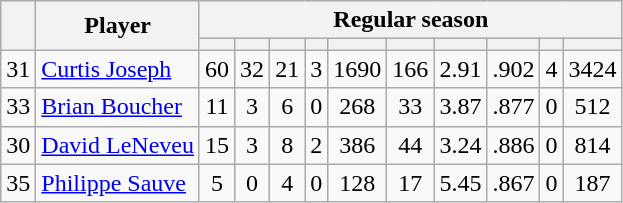<table class="wikitable plainrowheaders" style="text-align:center;">
<tr>
<th scope="col" rowspan="2"></th>
<th scope="col" rowspan="2">Player</th>
<th scope=colgroup colspan=10>Regular season</th>
</tr>
<tr>
<th scope="col"></th>
<th scope="col"></th>
<th scope="col"></th>
<th scope="col"></th>
<th scope="col"></th>
<th scope="col"></th>
<th scope="col"></th>
<th scope="col"></th>
<th scope="col"></th>
<th scope="col"></th>
</tr>
<tr>
<td scope="row">31</td>
<td align="left"><a href='#'>Curtis Joseph</a></td>
<td>60</td>
<td>32</td>
<td>21</td>
<td>3</td>
<td>1690</td>
<td>166</td>
<td>2.91</td>
<td>.902</td>
<td>4</td>
<td>3424</td>
</tr>
<tr>
<td scope="row">33</td>
<td align="left"><a href='#'>Brian Boucher</a></td>
<td>11</td>
<td>3</td>
<td>6</td>
<td>0</td>
<td>268</td>
<td>33</td>
<td>3.87</td>
<td>.877</td>
<td>0</td>
<td>512</td>
</tr>
<tr>
<td scope="row">30</td>
<td align="left"><a href='#'>David LeNeveu</a></td>
<td>15</td>
<td>3</td>
<td>8</td>
<td>2</td>
<td>386</td>
<td>44</td>
<td>3.24</td>
<td>.886</td>
<td>0</td>
<td>814</td>
</tr>
<tr>
<td scope="row">35</td>
<td align="left"><a href='#'>Philippe Sauve</a></td>
<td>5</td>
<td>0</td>
<td>4</td>
<td>0</td>
<td>128</td>
<td>17</td>
<td>5.45</td>
<td>.867</td>
<td>0</td>
<td>187</td>
</tr>
</table>
